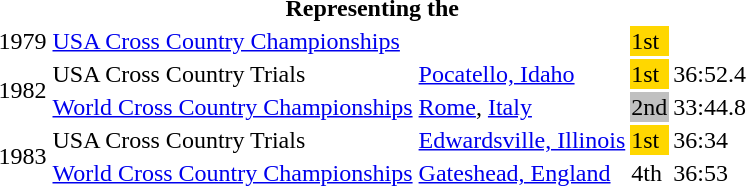<table>
<tr>
<th colspan="5">Representing the </th>
</tr>
<tr>
<td>1979</td>
<td><a href='#'>USA Cross Country Championships</a></td>
<td></td>
<td bgcolor=gold>1st</td>
<td></td>
</tr>
<tr>
<td rowspan=2>1982</td>
<td>USA Cross Country Trials</td>
<td><a href='#'>Pocatello, Idaho</a></td>
<td bgcolor=gold>1st</td>
<td>36:52.4</td>
</tr>
<tr>
<td><a href='#'>World Cross Country Championships</a></td>
<td><a href='#'>Rome</a>, <a href='#'>Italy</a></td>
<td bgcolor=silver>2nd</td>
<td>33:44.8</td>
</tr>
<tr>
<td rowspan=2>1983</td>
<td>USA Cross Country Trials</td>
<td><a href='#'>Edwardsville, Illinois</a></td>
<td bgcolor=gold>1st</td>
<td>36:34</td>
</tr>
<tr>
<td><a href='#'>World Cross Country Championships</a></td>
<td><a href='#'>Gateshead, England</a></td>
<td bgcolor=>4th</td>
<td>36:53</td>
</tr>
</table>
